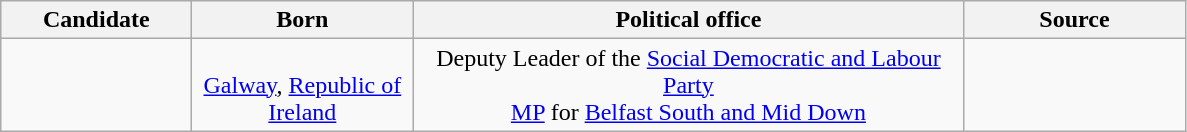<table class="wikitable sortable" style="text-align:center">
<tr>
<th scope="col" style="width: 120px;">Candidate</th>
<th scope="col" style="width: 140px;">Born</th>
<th scope="col" style="width: 360px;">Political office</th>
<th scope="col" style="width: 140px;">Source</th>
</tr>
<tr>
<td><br></td>
<td><br><a href='#'>Galway</a>, <a href='#'>Republic of Ireland</a></td>
<td>Deputy Leader of the <a href='#'>Social Democratic and Labour Party</a> <br><a href='#'>MP</a> for <a href='#'>Belfast South and Mid Down</a> </td>
<td></td>
</tr>
</table>
